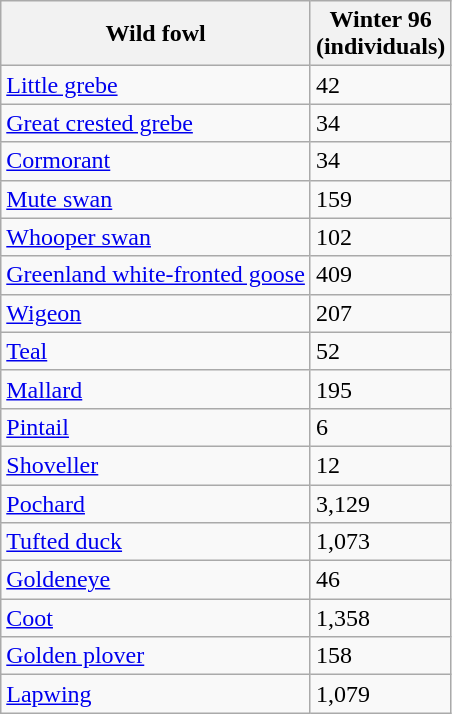<table class="wikitable">
<tr>
<th>Wild fowl</th>
<th>Winter 96<br>(individuals)</th>
</tr>
<tr>
<td><a href='#'>Little grebe</a></td>
<td>42</td>
</tr>
<tr>
<td><a href='#'>Great crested grebe</a></td>
<td>34</td>
</tr>
<tr>
<td><a href='#'>Cormorant</a></td>
<td>34</td>
</tr>
<tr>
<td><a href='#'>Mute swan</a></td>
<td>159</td>
</tr>
<tr>
<td><a href='#'>Whooper swan</a></td>
<td>102</td>
</tr>
<tr>
<td><a href='#'>Greenland white-fronted goose</a></td>
<td>409</td>
</tr>
<tr>
<td><a href='#'>Wigeon</a></td>
<td>207</td>
</tr>
<tr>
<td><a href='#'>Teal</a></td>
<td>52</td>
</tr>
<tr>
<td><a href='#'>Mallard</a></td>
<td>195</td>
</tr>
<tr>
<td><a href='#'>Pintail</a></td>
<td>6</td>
</tr>
<tr>
<td><a href='#'>Shoveller</a></td>
<td>12</td>
</tr>
<tr>
<td><a href='#'>Pochard</a></td>
<td>3,129</td>
</tr>
<tr>
<td><a href='#'>Tufted duck</a></td>
<td>1,073</td>
</tr>
<tr>
<td><a href='#'>Goldeneye</a></td>
<td>46</td>
</tr>
<tr>
<td><a href='#'>Coot</a></td>
<td>1,358</td>
</tr>
<tr>
<td><a href='#'>Golden plover</a></td>
<td>158</td>
</tr>
<tr>
<td><a href='#'>Lapwing</a></td>
<td>1,079</td>
</tr>
</table>
